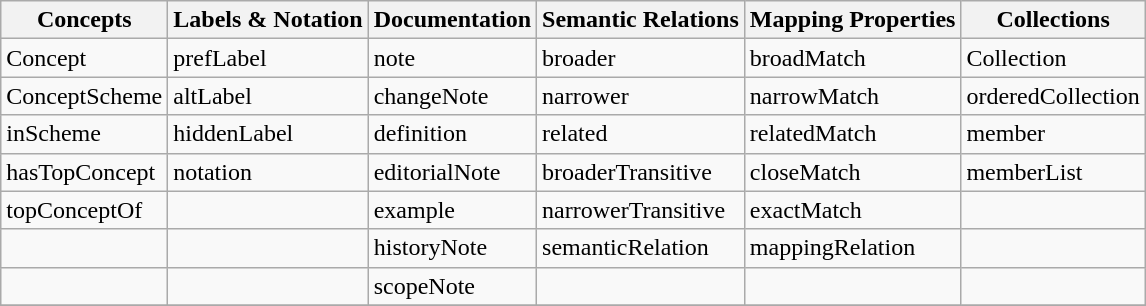<table border="1" class="wikitable">
<tr>
<th>Concepts</th>
<th>Labels & Notation</th>
<th>Documentation</th>
<th>Semantic Relations</th>
<th>Mapping Properties</th>
<th>Collections</th>
</tr>
<tr>
<td>Concept</td>
<td>prefLabel</td>
<td>note</td>
<td>broader</td>
<td>broadMatch</td>
<td>Collection</td>
</tr>
<tr>
<td>ConceptScheme</td>
<td>altLabel</td>
<td>changeNote</td>
<td>narrower</td>
<td>narrowMatch</td>
<td>orderedCollection</td>
</tr>
<tr>
<td>inScheme</td>
<td>hiddenLabel</td>
<td>definition</td>
<td>related</td>
<td>relatedMatch</td>
<td>member</td>
</tr>
<tr>
<td>hasTopConcept</td>
<td>notation</td>
<td>editorialNote</td>
<td>broaderTransitive</td>
<td>closeMatch</td>
<td>memberList</td>
</tr>
<tr>
<td>topConceptOf</td>
<td></td>
<td>example</td>
<td>narrowerTransitive</td>
<td>exactMatch</td>
<td></td>
</tr>
<tr>
<td></td>
<td></td>
<td>historyNote</td>
<td>semanticRelation</td>
<td>mappingRelation</td>
<td></td>
</tr>
<tr>
<td></td>
<td></td>
<td>scopeNote</td>
<td></td>
<td></td>
<td></td>
</tr>
<tr>
</tr>
</table>
